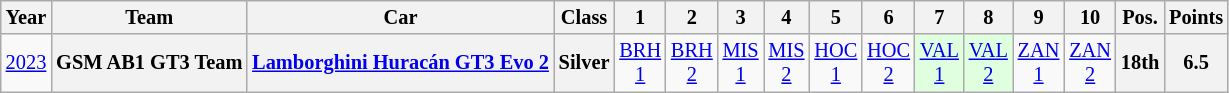<table class="wikitable" border="1" style="text-align:center; font-size:85%;">
<tr>
<th>Year</th>
<th>Team</th>
<th>Car</th>
<th>Class</th>
<th>1</th>
<th>2</th>
<th>3</th>
<th>4</th>
<th>5</th>
<th>6</th>
<th>7</th>
<th>8</th>
<th>9</th>
<th>10</th>
<th>Pos.</th>
<th>Points</th>
</tr>
<tr>
<td><a href='#'>2023</a></td>
<th nowrap>GSM AB1 GT3 Team</th>
<th nowrap><a href='#'>Lamborghini Huracán GT3 Evo 2</a></th>
<th>Silver</th>
<td><a href='#'>BRH<br>1</a></td>
<td><a href='#'>BRH<br>2</a></td>
<td><a href='#'>MIS<br>1</a></td>
<td><a href='#'>MIS<br>2</a></td>
<td><a href='#'>HOC<br>1</a></td>
<td><a href='#'>HOC<br>2</a></td>
<td style="background:#DFFFDF;"><a href='#'>VAL<br>1</a><br></td>
<td style="background:#DFFFDF;"><a href='#'>VAL<br>2</a><br></td>
<td><a href='#'>ZAN<br>1</a></td>
<td><a href='#'>ZAN<br>2</a></td>
<th>18th</th>
<th>6.5</th>
</tr>
</table>
